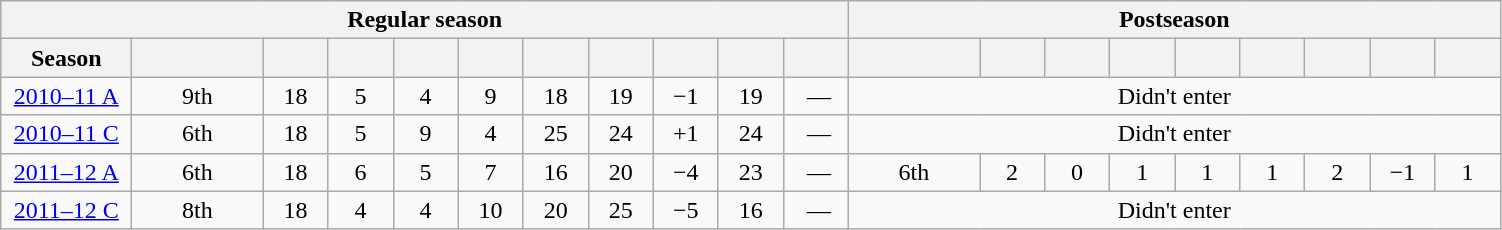<table class="wikitable">
<tr>
<th colspan="11">Regular season</th>
<th colspan="9">Postseason</th>
</tr>
<tr>
<th width="80">Season</th>
<th width="80"></th>
<th width="36"></th>
<th width="36"></th>
<th width="36"></th>
<th width="36"></th>
<th width="36"></th>
<th width="36"></th>
<th width="36"></th>
<th width="36"></th>
<th width="36"></th>
<th width="80"></th>
<th width="36"></th>
<th width="36"></th>
<th width="36"></th>
<th width="36"></th>
<th width="36"></th>
<th width="36"></th>
<th width="36"></th>
<th width="36"></th>
</tr>
<tr align="center">
<td><a href='#'>2010–11 A</a></td>
<td>9th</td>
<td>18</td>
<td>5</td>
<td>4</td>
<td>9</td>
<td>18</td>
<td>19</td>
<td>−1</td>
<td>19</td>
<td> —</td>
<td colspan="9">Didn't enter</td>
</tr>
<tr align="center">
<td><a href='#'>2010–11 C</a></td>
<td>6th</td>
<td>18</td>
<td>5</td>
<td>9</td>
<td>4</td>
<td>25</td>
<td>24</td>
<td>+1</td>
<td>24</td>
<td> —</td>
<td colspan="9">Didn't enter</td>
</tr>
<tr align="center">
<td><a href='#'>2011–12 A</a></td>
<td>6th</td>
<td>18</td>
<td>6</td>
<td>5</td>
<td>7</td>
<td>16</td>
<td>20</td>
<td>−4</td>
<td>23</td>
<td> —</td>
<td>6th</td>
<td>2</td>
<td>0</td>
<td>1</td>
<td>1</td>
<td>1</td>
<td>2</td>
<td>−1</td>
<td>1</td>
</tr>
<tr align="center">
<td><a href='#'>2011–12 C</a></td>
<td>8th</td>
<td>18</td>
<td>4</td>
<td>4</td>
<td>10</td>
<td>20</td>
<td>25</td>
<td>−5</td>
<td>16</td>
<td> —</td>
<td colspan="9">Didn't enter</td>
</tr>
</table>
